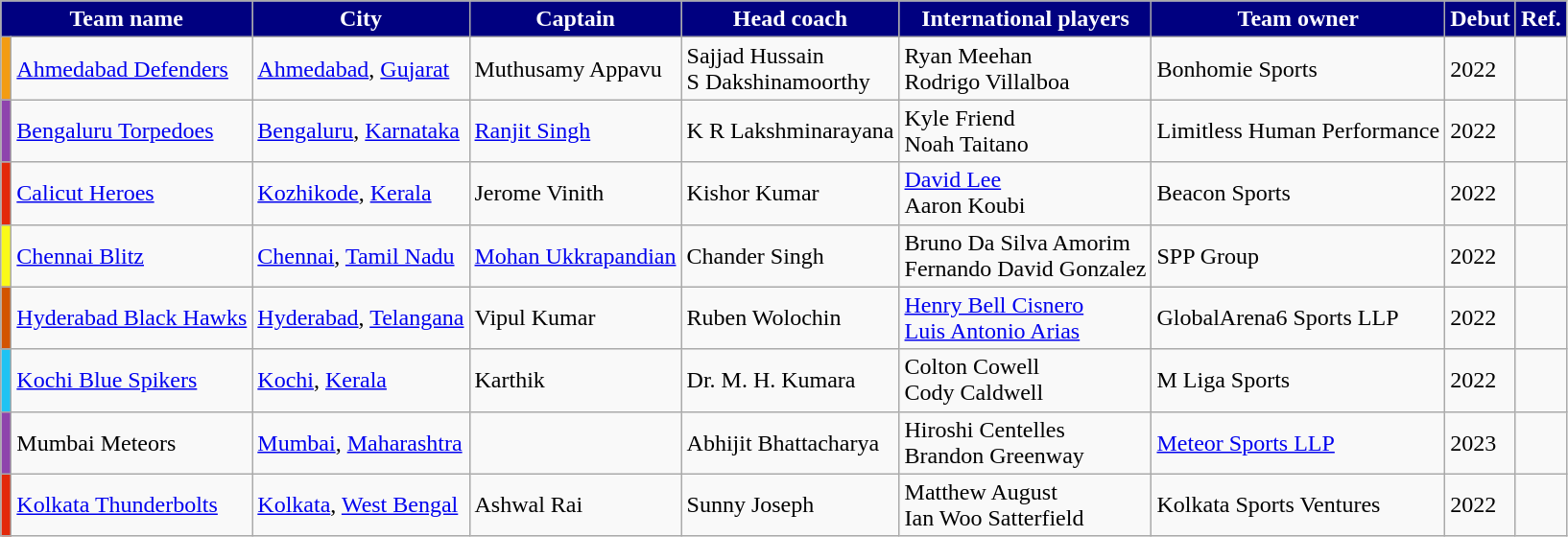<table class="wikitable">
<tr>
<th colspan=2 style="background:#000080;color:#fff">Team name</th>
<th style="background:#000080;color:#fff">City</th>
<th style="background:#000080;color:#fff">Captain</th>
<th style="background:#000080;color:#fff">Head coach</th>
<th style="background:#000080;color:#fff">International players</th>
<th style="background:#000080;color:#fff">Team owner</th>
<th style="background:#000080;color:#fff">Debut</th>
<th style="background:#000080;color:#fff">Ref.</th>
</tr>
<tr>
<td style="background:#F39C12;"></td>
<td><a href='#'>Ahmedabad Defenders</a></td>
<td><a href='#'>Ahmedabad</a>, <a href='#'>Gujarat</a></td>
<td> Muthusamy Appavu</td>
<td> Sajjad Hussain<br> S Dakshinamoorthy</td>
<td> Ryan Meehan<br> Rodrigo Villalboa</td>
<td>Bonhomie Sports</td>
<td>2022</td>
<td></td>
</tr>
<tr>
<td style="background:#8E44AD;"></td>
<td><a href='#'>Bengaluru Torpedoes</a></td>
<td><a href='#'>Bengaluru</a>, <a href='#'>Karnataka</a></td>
<td> <a href='#'>Ranjit Singh</a></td>
<td> K R Lakshminarayana</td>
<td> Kyle Friend<br> Noah Taitano</td>
<td>Limitless Human Performance</td>
<td>2022</td>
<td></td>
</tr>
<tr>
<td style="background:#E3280A;"></td>
<td><a href='#'>Calicut Heroes</a></td>
<td><a href='#'>Kozhikode</a>, <a href='#'>Kerala</a></td>
<td> Jerome Vinith</td>
<td> Kishor Kumar</td>
<td> <a href='#'>David Lee</a><br> Aaron Koubi</td>
<td>Beacon Sports</td>
<td>2022</td>
<td></td>
</tr>
<tr>
<td style="background:#FAFA19;"></td>
<td><a href='#'>Chennai Blitz</a></td>
<td><a href='#'>Chennai</a>, <a href='#'>Tamil Nadu</a></td>
<td> <a href='#'>Mohan Ukkrapandian</a></td>
<td> Chander Singh</td>
<td> Bruno Da Silva Amorim<br> Fernando David Gonzalez</td>
<td>SPP Group</td>
<td>2022</td>
<td></td>
</tr>
<tr>
<td style="background:#D35400;"></td>
<td><a href='#'>Hyderabad Black Hawks</a></td>
<td><a href='#'>Hyderabad</a>, <a href='#'>Telangana</a></td>
<td> Vipul Kumar</td>
<td> Ruben Wolochin</td>
<td> <a href='#'>Henry Bell Cisnero</a><br> <a href='#'>Luis Antonio Arias</a></td>
<td>GlobalArena6 Sports LLP</td>
<td>2022</td>
<td></td>
</tr>
<tr>
<td style="background:#1FC3F3;"></td>
<td><a href='#'>Kochi Blue Spikers</a></td>
<td><a href='#'>Kochi</a>, <a href='#'>Kerala</a></td>
<td> Karthik</td>
<td> Dr. M. H. Kumara</td>
<td> Colton Cowell<br> Cody Caldwell</td>
<td>M Liga Sports</td>
<td>2022</td>
<td></td>
</tr>
<tr>
<td style="background:#8E44AC;"></td>
<td>Mumbai Meteors</td>
<td><a href='#'>Mumbai</a>, <a href='#'>Maharashtra</a></td>
<td></td>
<td> Abhijit Bhattacharya</td>
<td> Hiroshi Centelles<br> Brandon Greenway</td>
<td><a href='#'>Meteor Sports LLP</a></td>
<td>2023</td>
<td></td>
</tr>
<tr>
<td style="background:#E3280A;"></td>
<td><a href='#'>Kolkata Thunderbolts</a></td>
<td><a href='#'>Kolkata</a>, <a href='#'>West Bengal</a></td>
<td> Ashwal Rai</td>
<td> Sunny Joseph</td>
<td> Matthew August<br> Ian Woo Satterfield</td>
<td>Kolkata Sports Ventures</td>
<td>2022</td>
<td></td>
</tr>
</table>
